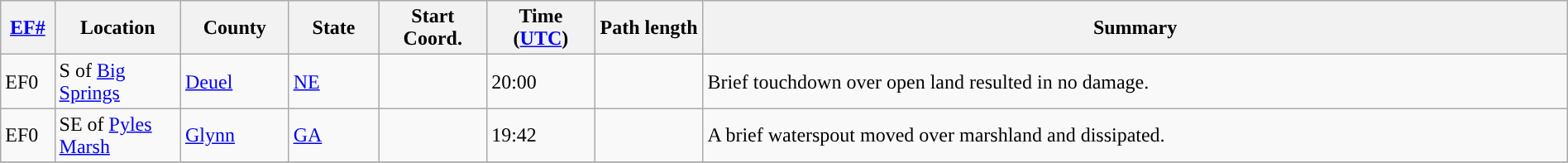<table class="wikitable sortable" style="width:100%;">
<tr>
<th scope="col"  style="width:3%; text-align:center;"><a href='#'>EF#</a></th>
<th scope="col"  style="width:7%; text-align:center;" class="unsortable">Location</th>
<th scope="col"  style="width:6%; text-align:center;" class="unsortable">County</th>
<th scope="col"  style="width:5%; text-align:center;">State</th>
<th scope="col"  style="width:6%; text-align:center;">Start Coord.</th>
<th scope="col"  style="width:6%; text-align:center;">Time (<a href='#'>UTC</a>)</th>
<th scope="col"  style="width:6%; text-align:center;">Path length</th>
<th scope="col" class="unsortable" style="width:48%; text-align:center;">Summary</th>
</tr>
<tr>
<td>EF0</td>
<td>S of <a href='#'>Big Springs</a></td>
<td><a href='#'>Deuel</a></td>
<td><a href='#'>NE</a></td>
<td></td>
<td>20:00</td>
<td></td>
<td>Brief touchdown over open land resulted in no damage.</td>
</tr>
<tr>
<td>EF0</td>
<td>SE of <a href='#'>Pyles Marsh</a></td>
<td><a href='#'>Glynn</a></td>
<td><a href='#'>GA</a></td>
<td></td>
<td>19:42</td>
<td></td>
<td>A brief waterspout moved over marshland and dissipated.</td>
</tr>
<tr>
</tr>
</table>
